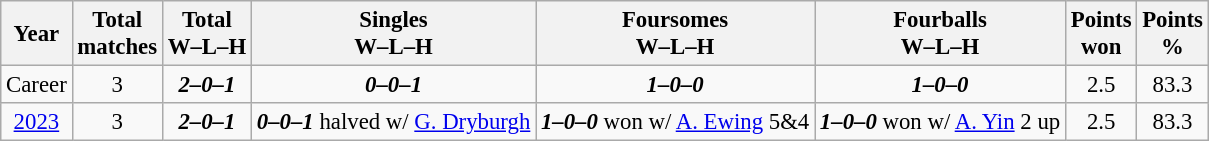<table class="wikitable" style="text-align:center; font-size: 95%;">
<tr>
<th>Year</th>
<th>Total<br>matches</th>
<th>Total<br>W–L–H</th>
<th>Singles<br>W–L–H</th>
<th>Foursomes<br>W–L–H</th>
<th>Fourballs<br>W–L–H</th>
<th>Points<br>won</th>
<th>Points<br>%</th>
</tr>
<tr>
<td>Career</td>
<td>3</td>
<td><strong><em>2–0–1</em></strong></td>
<td><strong><em>0–0–1</em></strong></td>
<td><strong><em>1–0–0</em></strong></td>
<td><strong><em>1–0–0</em></strong></td>
<td>2.5</td>
<td>83.3</td>
</tr>
<tr>
<td><a href='#'>2023</a></td>
<td>3</td>
<td><strong><em>2–0–1</em></strong></td>
<td><strong><em>0–0–1</em></strong> halved w/ <a href='#'>G. Dryburgh</a></td>
<td><strong><em>1–0–0</em></strong> won w/ <a href='#'>A. Ewing</a> 5&4</td>
<td><strong><em>1–0–0</em></strong> won w/ <a href='#'>A. Yin</a> 2 up</td>
<td>2.5</td>
<td>83.3</td>
</tr>
</table>
